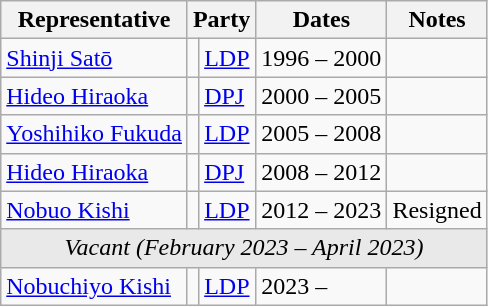<table class=wikitable>
<tr valign=bottom>
<th>Representative</th>
<th colspan="2">Party</th>
<th>Dates</th>
<th>Notes</th>
</tr>
<tr>
<td><a href='#'>Shinji Satō</a></td>
<td bgcolor=></td>
<td><a href='#'>LDP</a></td>
<td>1996 – 2000</td>
<td></td>
</tr>
<tr>
<td><a href='#'>Hideo Hiraoka</a></td>
<td bgcolor=></td>
<td><a href='#'>DPJ</a></td>
<td>2000 – 2005</td>
<td></td>
</tr>
<tr>
<td><a href='#'>Yoshihiko Fukuda</a></td>
<td bgcolor=></td>
<td><a href='#'>LDP</a></td>
<td>2005 – 2008</td>
<td></td>
</tr>
<tr>
<td><a href='#'>Hideo Hiraoka</a></td>
<td bgcolor=></td>
<td><a href='#'>DPJ</a></td>
<td>2008 – 2012</td>
<td></td>
</tr>
<tr>
<td><a href='#'>Nobuo Kishi</a></td>
<td bgcolor=></td>
<td><a href='#'>LDP</a></td>
<td>2012 – 2023</td>
<td>Resigned</td>
</tr>
<tr>
<td colspan="5" style="background-color:#E9E9E9" align=center><em>Vacant (February 2023 – April 2023)</em></td>
</tr>
<tr>
<td><a href='#'>Nobuchiyo Kishi</a></td>
<td bgcolor=></td>
<td><a href='#'>LDP</a></td>
<td>2023 –</td>
<td></td>
</tr>
</table>
